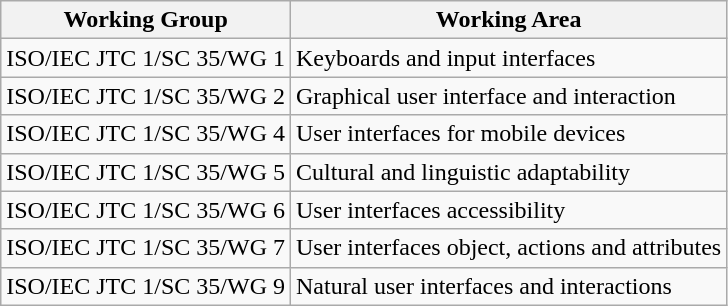<table class="wikitable">
<tr>
<th><strong>Working Group</strong></th>
<th><strong>Working Area</strong></th>
</tr>
<tr>
<td>ISO/IEC JTC 1/SC 35/WG 1</td>
<td>Keyboards and input interfaces</td>
</tr>
<tr>
<td>ISO/IEC JTC 1/SC 35/WG 2</td>
<td>Graphical user interface and interaction</td>
</tr>
<tr>
<td>ISO/IEC JTC 1/SC 35/WG 4</td>
<td>User interfaces for mobile devices</td>
</tr>
<tr>
<td>ISO/IEC JTC 1/SC 35/WG 5</td>
<td>Cultural and linguistic adaptability</td>
</tr>
<tr>
<td>ISO/IEC JTC 1/SC 35/WG 6</td>
<td>User interfaces accessibility</td>
</tr>
<tr>
<td>ISO/IEC JTC 1/SC 35/WG 7</td>
<td>User interfaces object, actions and attributes</td>
</tr>
<tr>
<td>ISO/IEC JTC 1/SC 35/WG 9</td>
<td>Natural user interfaces and interactions</td>
</tr>
</table>
